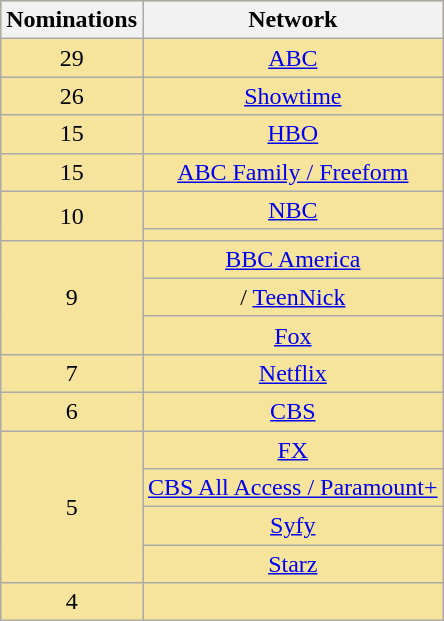<table class="wikitable" rowspan=2 style="text-align: center; background: #f6e39c">
<tr>
<th scope="col" width="55" align="center">Nominations</th>
<th scope="col" align="center">Network</th>
</tr>
<tr>
<td>29</td>
<td><a href='#'>ABC</a></td>
</tr>
<tr>
<td>26</td>
<td><a href='#'>Showtime</a></td>
</tr>
<tr>
<td>15</td>
<td><a href='#'>HBO</a></td>
</tr>
<tr>
<td>15</td>
<td><a href='#'>ABC Family / Freeform</a></td>
</tr>
<tr>
<td rowspan=2>10</td>
<td><a href='#'>NBC</a></td>
</tr>
<tr>
<td></td>
</tr>
<tr>
<td rowspan=3>9</td>
<td><a href='#'>BBC America</a></td>
</tr>
<tr>
<td> / <a href='#'>TeenNick</a></td>
</tr>
<tr>
<td><a href='#'>Fox</a></td>
</tr>
<tr>
<td>7</td>
<td><a href='#'>Netflix</a></td>
</tr>
<tr>
<td>6</td>
<td><a href='#'>CBS</a></td>
</tr>
<tr>
<td rowspan=4>5</td>
<td><a href='#'>FX</a></td>
</tr>
<tr>
<td><a href='#'>CBS All Access / Paramount+</a></td>
</tr>
<tr>
<td><a href='#'>Syfy</a></td>
</tr>
<tr>
<td><a href='#'>Starz</a></td>
</tr>
<tr>
<td>4</td>
<td></td>
</tr>
</table>
